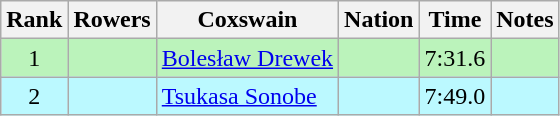<table class="wikitable sortable" style="text-align:center">
<tr>
<th>Rank</th>
<th>Rowers</th>
<th>Coxswain</th>
<th>Nation</th>
<th>Time</th>
<th>Notes</th>
</tr>
<tr bgcolor=bbf3bb>
<td>1</td>
<td align=left></td>
<td align=left><a href='#'>Bolesław Drewek</a></td>
<td align=left></td>
<td>7:31.6</td>
<td></td>
</tr>
<tr bgcolor=bbf9ff>
<td>2</td>
<td align=left></td>
<td align=left><a href='#'>Tsukasa Sonobe</a></td>
<td align=left></td>
<td>7:49.0</td>
<td></td>
</tr>
</table>
